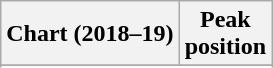<table class="wikitable sortable plainrowheaders">
<tr>
<th>Chart (2018–19)</th>
<th>Peak<br>position</th>
</tr>
<tr>
</tr>
<tr>
</tr>
<tr>
</tr>
</table>
